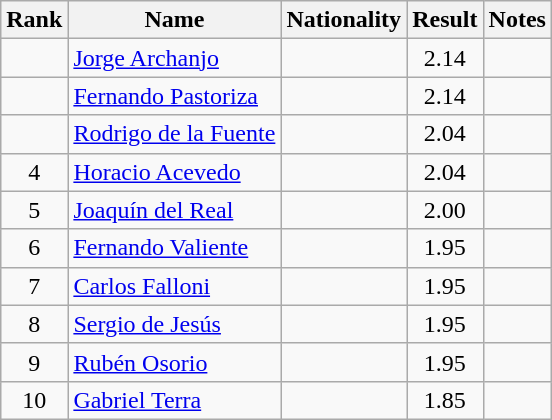<table class="wikitable sortable" style="text-align:center">
<tr>
<th>Rank</th>
<th>Name</th>
<th>Nationality</th>
<th>Result</th>
<th>Notes</th>
</tr>
<tr>
<td></td>
<td align=left><a href='#'>Jorge Archanjo</a></td>
<td align=left></td>
<td>2.14</td>
<td></td>
</tr>
<tr>
<td></td>
<td align=left><a href='#'>Fernando Pastoriza</a></td>
<td align=left></td>
<td>2.14</td>
<td></td>
</tr>
<tr>
<td></td>
<td align=left><a href='#'>Rodrigo de la Fuente</a></td>
<td align=left></td>
<td>2.04</td>
<td></td>
</tr>
<tr>
<td>4</td>
<td align=left><a href='#'>Horacio Acevedo</a></td>
<td align=left></td>
<td>2.04</td>
<td></td>
</tr>
<tr>
<td>5</td>
<td align=left><a href='#'>Joaquín del Real</a></td>
<td align=left></td>
<td>2.00</td>
<td></td>
</tr>
<tr>
<td>6</td>
<td align=left><a href='#'>Fernando Valiente</a></td>
<td align=left></td>
<td>1.95</td>
<td></td>
</tr>
<tr>
<td>7</td>
<td align=left><a href='#'>Carlos Falloni</a></td>
<td align=left></td>
<td>1.95</td>
<td></td>
</tr>
<tr>
<td>8</td>
<td align=left><a href='#'>Sergio de Jesús</a></td>
<td align=left></td>
<td>1.95</td>
<td></td>
</tr>
<tr>
<td>9</td>
<td align=left><a href='#'>Rubén Osorio</a></td>
<td align=left></td>
<td>1.95</td>
<td></td>
</tr>
<tr>
<td>10</td>
<td align=left><a href='#'>Gabriel Terra</a></td>
<td align=left></td>
<td>1.85</td>
<td></td>
</tr>
</table>
